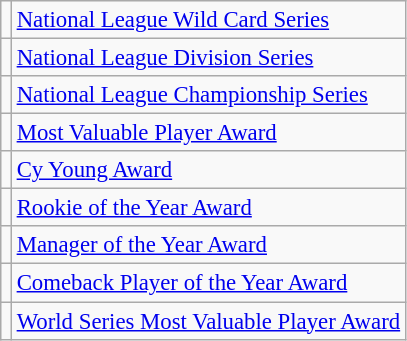<table class="wikitable" style="font-size:95%">
<tr>
<td></td>
<td><a href='#'>National League Wild Card Series</a></td>
</tr>
<tr>
<td></td>
<td><a href='#'>National League Division Series</a></td>
</tr>
<tr>
<td></td>
<td><a href='#'>National League Championship Series</a></td>
</tr>
<tr>
<td></td>
<td><a href='#'>Most Valuable Player Award</a></td>
</tr>
<tr>
<td></td>
<td><a href='#'>Cy Young Award</a></td>
</tr>
<tr>
<td></td>
<td><a href='#'>Rookie of the Year Award</a></td>
</tr>
<tr>
<td></td>
<td><a href='#'>Manager of the Year Award</a></td>
</tr>
<tr>
<td></td>
<td><a href='#'>Comeback Player of the Year Award</a></td>
</tr>
<tr>
<td></td>
<td><a href='#'>World Series Most Valuable Player Award</a></td>
</tr>
</table>
